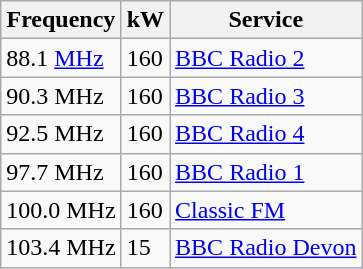<table class="wikitable sortable">
<tr>
<th>Frequency</th>
<th>kW</th>
<th>Service</th>
</tr>
<tr>
<td>88.1 <a href='#'>MHz</a></td>
<td>160</td>
<td><a href='#'>BBC Radio 2</a></td>
</tr>
<tr>
<td>90.3 MHz</td>
<td>160</td>
<td><a href='#'>BBC Radio 3</a></td>
</tr>
<tr>
<td>92.5 MHz</td>
<td>160</td>
<td><a href='#'>BBC Radio 4</a></td>
</tr>
<tr>
<td>97.7 MHz</td>
<td>160</td>
<td><a href='#'>BBC Radio 1</a></td>
</tr>
<tr>
<td>100.0 MHz</td>
<td>160</td>
<td><a href='#'>Classic FM</a></td>
</tr>
<tr>
<td>103.4 MHz</td>
<td>15</td>
<td><a href='#'>BBC Radio Devon</a></td>
</tr>
</table>
